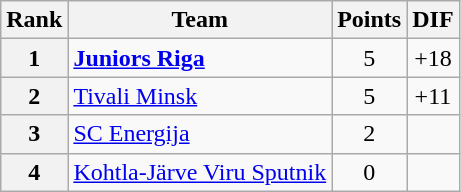<table class="wikitable" style="text-align: center;">
<tr>
<th>Rank</th>
<th>Team</th>
<th>Points</th>
<th>DIF</th>
</tr>
<tr>
<th>1</th>
<td style="text-align: left;"> <strong><a href='#'>Juniors Riga</a></strong></td>
<td>5</td>
<td>+18</td>
</tr>
<tr>
<th>2</th>
<td style="text-align: left;"> <a href='#'>Tivali Minsk</a></td>
<td>5</td>
<td>+11</td>
</tr>
<tr>
<th>3</th>
<td style="text-align: left;"> <a href='#'>SC Energija</a></td>
<td>2</td>
<td></td>
</tr>
<tr>
<th>4</th>
<td style="text-align: left;"> <a href='#'>Kohtla-Järve Viru Sputnik</a></td>
<td>0</td>
<td></td>
</tr>
</table>
